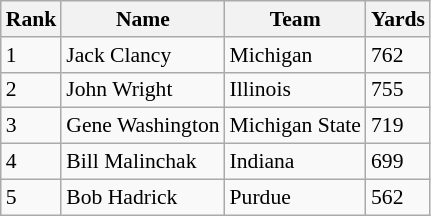<table class="wikitable" style="font-size: 90%">
<tr>
<th>Rank</th>
<th>Name</th>
<th>Team</th>
<th>Yards</th>
</tr>
<tr>
<td>1</td>
<td>Jack Clancy</td>
<td>Michigan</td>
<td>762</td>
</tr>
<tr>
<td>2</td>
<td>John Wright</td>
<td>Illinois</td>
<td>755</td>
</tr>
<tr>
<td>3</td>
<td>Gene Washington</td>
<td>Michigan State</td>
<td>719</td>
</tr>
<tr>
<td>4</td>
<td>Bill Malinchak</td>
<td>Indiana</td>
<td>699</td>
</tr>
<tr>
<td>5</td>
<td>Bob Hadrick</td>
<td>Purdue</td>
<td>562</td>
</tr>
</table>
